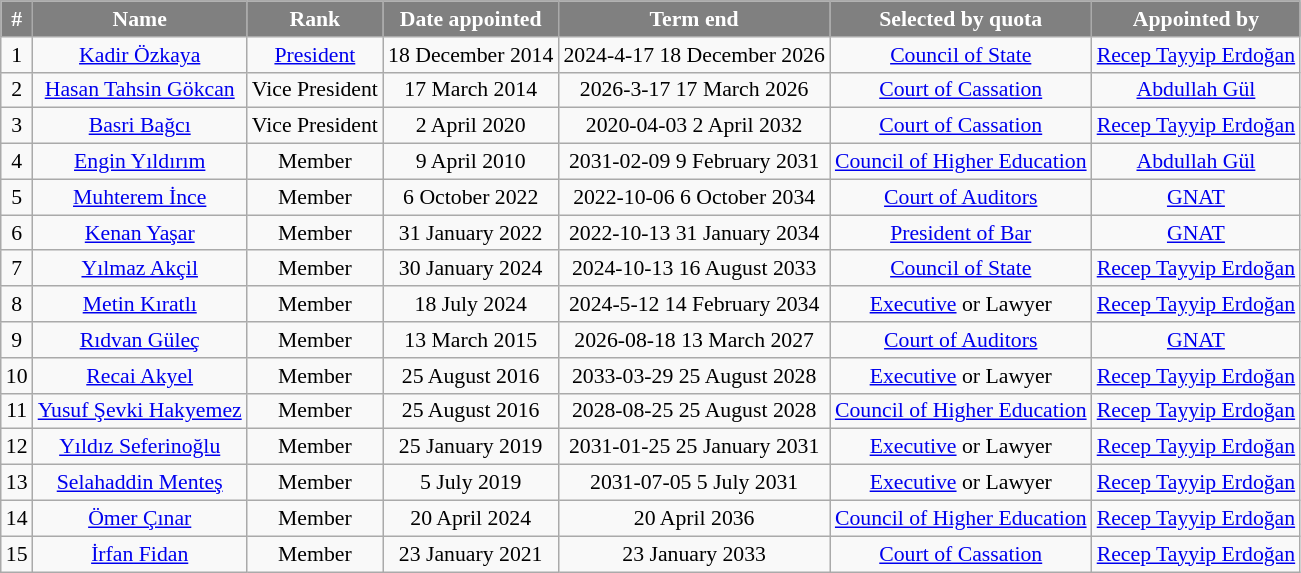<table class="wikitable sortable" style="font-size:0.906em; text-align:center;">
<tr>
<th style="background:gray; color:white;">#</th>
<th style="background:gray; color:white;">Name</th>
<th style="background:gray; color:white;">Rank</th>
<th style="background:gray; color:white;">Date appointed</th>
<th style="background:gray; color:white;">Term end</th>
<th style="background:gray; color:white;">Selected by quota</th>
<th style="background:gray; color:white;">Appointed by</th>
</tr>
<tr>
<td>1</td>
<td><a href='#'>Kadir Özkaya</a></td>
<td><a href='#'>President</a></td>
<td>18 December 2014</td>
<td><span>2024-4-17</span> 18 December 2026</td>
<td><a href='#'>Council of State</a></td>
<td><a href='#'>Recep Tayyip Erdoğan</a></td>
</tr>
<tr>
<td>2</td>
<td><a href='#'>Hasan Tahsin Gökcan</a></td>
<td>Vice President</td>
<td>17 March 2014</td>
<td><span>2026-3-17</span> 17 March 2026</td>
<td><a href='#'>Court of Cassation</a></td>
<td><a href='#'>Abdullah Gül</a></td>
</tr>
<tr>
<td>3</td>
<td><a href='#'>Basri Bağcı</a></td>
<td>Vice President</td>
<td>2 April 2020</td>
<td><span>2020-04-03</span> 2 April 2032</td>
<td><a href='#'>Court of Cassation</a></td>
<td><a href='#'>Recep Tayyip Erdoğan</a></td>
</tr>
<tr>
<td>4</td>
<td><a href='#'>Engin Yıldırım</a></td>
<td>Member</td>
<td>9 April 2010</td>
<td><span>2031-02-09</span> 9 February 2031</td>
<td><a href='#'>Council of Higher Education</a></td>
<td><a href='#'>Abdullah Gül</a></td>
</tr>
<tr>
<td>5</td>
<td><a href='#'>Muhterem İnce</a></td>
<td>Member</td>
<td>6 October 2022</td>
<td><span>2022-10-06</span> 6 October 2034</td>
<td><a href='#'>Court of Auditors</a></td>
<td><a href='#'>GNAT</a></td>
</tr>
<tr>
<td>6</td>
<td><a href='#'>Kenan Yaşar</a></td>
<td>Member</td>
<td>31 January 2022</td>
<td><span>2022-10-13</span> 31 January 2034</td>
<td><a href='#'>President of Bar</a></td>
<td><a href='#'>GNAT</a></td>
</tr>
<tr>
<td>7</td>
<td><a href='#'>Yılmaz Akçil</a></td>
<td>Member</td>
<td>30 January 2024</td>
<td><span>2024-10-13</span> 16 August 2033</td>
<td><a href='#'>Council of State</a></td>
<td><a href='#'>Recep Tayyip Erdoğan</a></td>
</tr>
<tr>
<td>8</td>
<td><a href='#'>Metin Kıratlı</a></td>
<td>Member</td>
<td>18 July 2024</td>
<td><span>2024-5-12</span> 14 February 2034</td>
<td><a href='#'>Executive</a> or Lawyer</td>
<td><a href='#'>Recep Tayyip Erdoğan</a></td>
</tr>
<tr>
<td>9</td>
<td><a href='#'>Rıdvan Güleç</a></td>
<td>Member</td>
<td>13 March 2015</td>
<td><span>2026-08-18</span> 13 March 2027</td>
<td><a href='#'>Court of Auditors</a></td>
<td><a href='#'>GNAT</a></td>
</tr>
<tr>
<td>10</td>
<td><a href='#'>Recai Akyel</a></td>
<td>Member</td>
<td>25 August 2016</td>
<td><span>2033-03-29</span> 25 August 2028</td>
<td><a href='#'>Executive</a> or Lawyer</td>
<td><a href='#'>Recep Tayyip Erdoğan</a></td>
</tr>
<tr>
<td>11</td>
<td><a href='#'>Yusuf Şevki Hakyemez</a></td>
<td>Member</td>
<td>25 August 2016</td>
<td><span>2028-08-25</span> 25 August 2028</td>
<td><a href='#'>Council of Higher Education</a></td>
<td><a href='#'>Recep Tayyip Erdoğan</a></td>
</tr>
<tr>
<td>12</td>
<td><a href='#'>Yıldız Seferinoğlu</a></td>
<td>Member</td>
<td>25 January 2019</td>
<td><span>2031-01-25</span> 25 January 2031</td>
<td><a href='#'>Executive</a> or Lawyer</td>
<td><a href='#'>Recep Tayyip Erdoğan</a></td>
</tr>
<tr>
<td>13</td>
<td><a href='#'>Selahaddin Menteş</a></td>
<td>Member</td>
<td>5 July 2019</td>
<td><span>2031-07-05</span> 5 July 2031</td>
<td><a href='#'>Executive</a> or Lawyer</td>
<td><a href='#'>Recep Tayyip Erdoğan</a></td>
</tr>
<tr>
<td>14</td>
<td><a href='#'>Ömer Çınar</a></td>
<td>Member</td>
<td>20 April 2024</td>
<td>20 April 2036</td>
<td><a href='#'>Council of Higher Education</a></td>
<td><a href='#'>Recep Tayyip Erdoğan</a></td>
</tr>
<tr>
<td>15</td>
<td><a href='#'>İrfan Fidan</a></td>
<td>Member</td>
<td>23 January 2021</td>
<td>23 January 2033</td>
<td><a href='#'>Court of Cassation</a></td>
<td><a href='#'>Recep Tayyip Erdoğan</a></td>
</tr>
</table>
